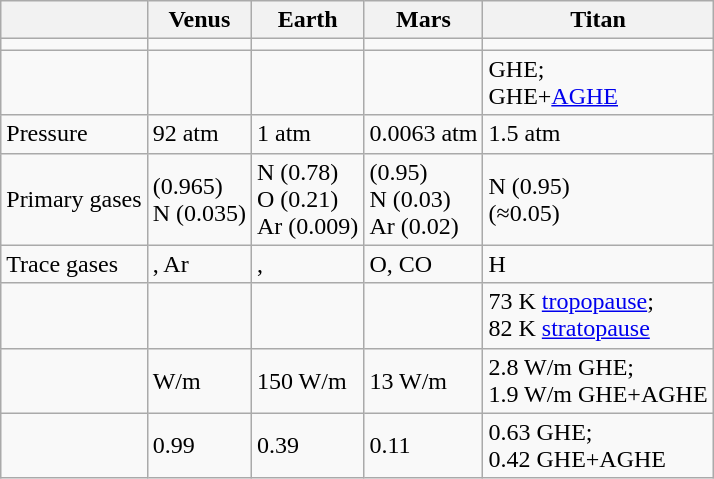<table class="wikitable">
<tr>
<th></th>
<th>Venus</th>
<th>Earth</th>
<th>Mars</th>
<th>Titan</th>
</tr>
<tr>
<td></td>
<td></td>
<td></td>
<td></td>
<td></td>
</tr>
<tr>
<td></td>
<td></td>
<td></td>
<td></td>
<td> GHE;<br> GHE+<a href='#'>AGHE</a></td>
</tr>
<tr>
<td>Pressure</td>
<td>92 atm</td>
<td>1 atm</td>
<td>0.0063 atm</td>
<td>1.5 atm</td>
</tr>
<tr>
<td>Primary gases</td>
<td> (0.965)<br> N (0.035)</td>
<td>N (0.78)<br> O (0.21)<br>Ar (0.009)</td>
<td> (0.95)<br>N (0.03)<br>Ar (0.02)</td>
<td>N (0.95)<br>  (≈0.05)</td>
</tr>
<tr>
<td>Trace gases</td>
<td>, Ar</td>
<td>, </td>
<td>O, CO</td>
<td>H</td>
</tr>
<tr>
<td></td>
<td></td>
<td></td>
<td></td>
<td>73 K <a href='#'>tropopause</a>;<br> 82 K <a href='#'>stratopause</a></td>
</tr>
<tr>
<td></td>
<td> W/m</td>
<td>150 W/m</td>
<td>13 W/m</td>
<td>2.8 W/m GHE;<br> 1.9 W/m GHE+AGHE</td>
</tr>
<tr>
<td></td>
<td>0.99</td>
<td>0.39</td>
<td>0.11</td>
<td>0.63 GHE;<br> 0.42 GHE+AGHE</td>
</tr>
</table>
